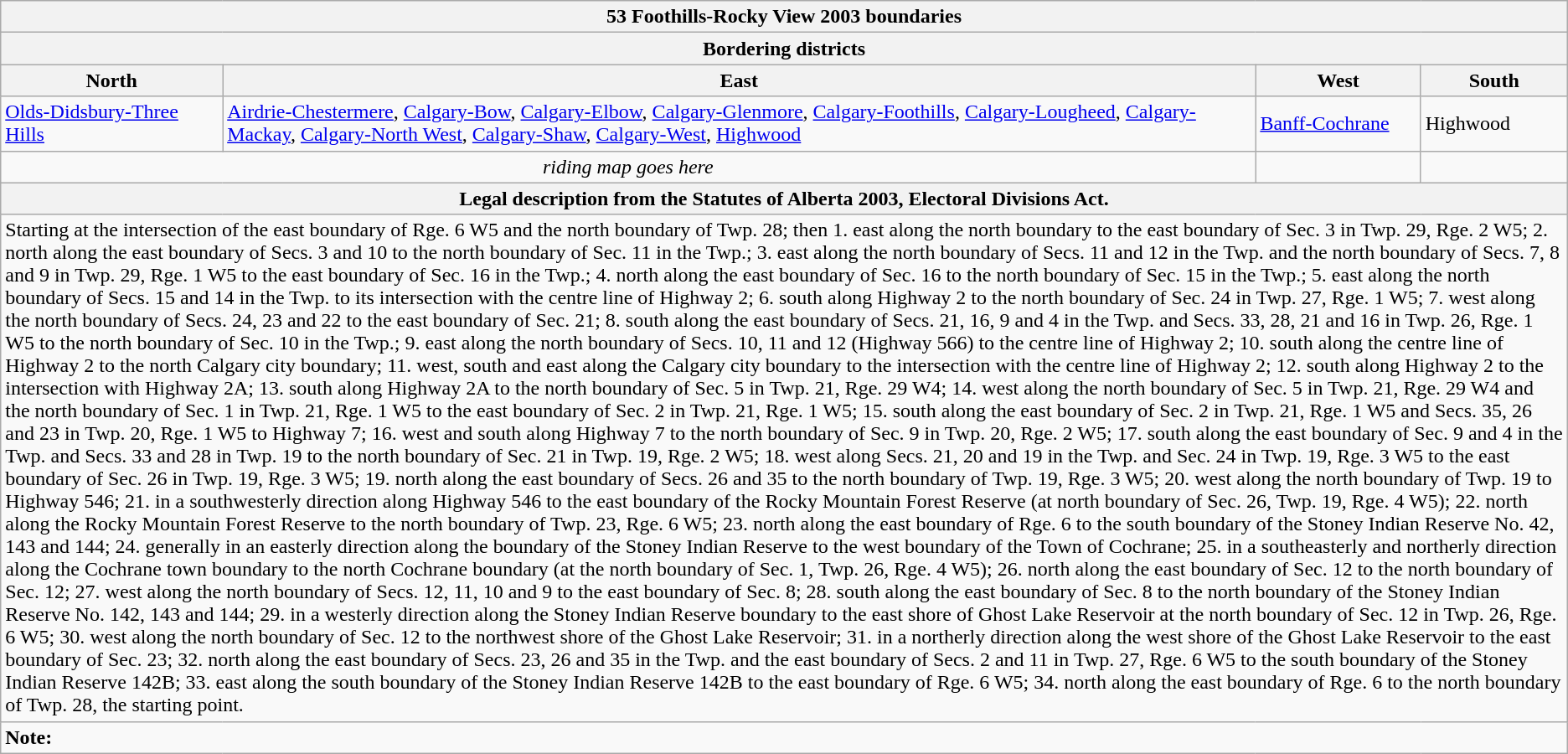<table class="wikitable collapsible collapsed">
<tr>
<th colspan=4>53 Foothills-Rocky View 2003 boundaries</th>
</tr>
<tr>
<th colspan=4>Bordering districts</th>
</tr>
<tr>
<th>North</th>
<th>East</th>
<th>West</th>
<th>South</th>
</tr>
<tr>
<td><a href='#'>Olds-Didsbury-Three Hills</a></td>
<td><a href='#'>Airdrie-Chestermere</a>, <a href='#'>Calgary-Bow</a>, <a href='#'>Calgary-Elbow</a>, <a href='#'>Calgary-Glenmore</a>, <a href='#'>Calgary-Foothills</a>, <a href='#'>Calgary-Lougheed</a>, <a href='#'>Calgary-Mackay</a>, <a href='#'>Calgary-North West</a>, <a href='#'>Calgary-Shaw</a>, <a href='#'>Calgary-West</a>, <a href='#'>Highwood</a></td>
<td><a href='#'>Banff-Cochrane</a></td>
<td>Highwood</td>
</tr>
<tr>
<td colspan=2 align=center><em>riding map goes here</em></td>
<td></td>
<td></td>
</tr>
<tr>
<th colspan=4>Legal description from the Statutes of Alberta 2003, Electoral Divisions Act.</th>
</tr>
<tr>
<td colspan=4>Starting at the intersection of the east boundary of Rge. 6 W5 and the north boundary of Twp. 28; then 1. east along the north boundary to the east boundary of Sec. 3 in Twp. 29, Rge. 2 W5; 2. north along the east boundary of Secs. 3 and 10 to the north boundary of Sec. 11 in the Twp.; 3. east along the north boundary of Secs. 11 and 12 in the Twp. and the north boundary of Secs. 7, 8 and 9 in Twp. 29, Rge. 1 W5 to the east boundary of Sec. 16 in the Twp.; 4. north along the east boundary of Sec. 16 to the north boundary of Sec. 15 in the Twp.; 5. east along the north boundary of Secs. 15 and 14 in the Twp. to its intersection with the centre line of Highway 2; 6. south along Highway 2 to the north boundary of Sec. 24 in Twp. 27, Rge. 1 W5; 7. west along the north boundary of Secs. 24, 23 and 22 to the east boundary of Sec. 21; 8. south along the east boundary of Secs. 21, 16, 9 and 4 in the Twp. and Secs. 33, 28, 21 and 16 in Twp. 26, Rge. 1 W5 to the north boundary of Sec. 10 in the Twp.; 9. east along the north boundary of Secs. 10, 11 and 12 (Highway 566) to the centre line of Highway 2; 10. south along the centre line of Highway 2 to the north Calgary city boundary; 11. west, south and east along the Calgary city boundary to the intersection with the centre line of Highway 2; 12. south along Highway 2 to the intersection with Highway 2A; 13. south along Highway 2A to the north boundary of Sec. 5 in Twp. 21, Rge. 29 W4; 14. west along the north boundary of Sec. 5 in Twp. 21, Rge. 29 W4 and the north boundary of Sec. 1 in Twp. 21, Rge. 1 W5 to the east boundary of Sec. 2 in Twp. 21, Rge. 1 W5; 15. south along the east boundary of Sec. 2 in Twp. 21, Rge. 1 W5 and Secs. 35, 26 and 23 in Twp. 20, Rge. 1 W5 to Highway 7; 16. west and south along Highway 7 to the north boundary of Sec. 9 in Twp. 20, Rge. 2 W5; 17. south along the east boundary of Sec. 9 and 4 in the Twp. and Secs. 33 and 28 in Twp. 19 to the north boundary of Sec. 21 in Twp. 19, Rge. 2 W5; 18. west along Secs. 21, 20 and 19 in the Twp. and Sec. 24 in Twp. 19, Rge. 3 W5 to the east boundary of Sec. 26 in Twp. 19, Rge. 3 W5; 19. north along the east boundary of Secs. 26 and 35 to the north boundary of Twp. 19, Rge. 3 W5; 20. west along the north boundary of Twp. 19 to Highway 546; 21. in a southwesterly direction along Highway 546 to the east boundary of the Rocky Mountain Forest Reserve (at north boundary of Sec. 26, Twp. 19, Rge. 4 W5); 22. north along the Rocky Mountain Forest Reserve to the north boundary of Twp. 23, Rge. 6 W5; 23. north along the east boundary of Rge. 6 to the south boundary of the Stoney Indian Reserve No. 42, 143 and 144; 24. generally in an easterly direction along the boundary of the Stoney Indian Reserve to the west boundary of the Town of Cochrane; 25. in a southeasterly and northerly direction along the Cochrane town boundary to the north Cochrane boundary (at the north boundary of Sec. 1, Twp. 26, Rge. 4 W5); 26. north along the east boundary of Sec. 12 to the north boundary of Sec. 12; 27. west along the north boundary of Secs. 12, 11, 10 and 9 to the east boundary of Sec. 8; 28. south along the east boundary of Sec. 8 to the north boundary of the Stoney Indian Reserve No. 142, 143 and 144; 29. in a westerly direction along the Stoney Indian Reserve boundary to the east shore of Ghost Lake Reservoir at the north boundary of Sec. 12 in Twp. 26, Rge. 6 W5; 30. west along the north boundary of Sec. 12 to the northwest shore of the Ghost Lake Reservoir; 31. in a northerly direction along the west shore of the Ghost Lake Reservoir to the east boundary of Sec. 23; 32. north along the east boundary of Secs. 23, 26 and 35 in the Twp. and the east boundary of Secs. 2 and 11 in Twp. 27, Rge. 6 W5 to the south boundary of the Stoney Indian Reserve 142B; 33. east along the south boundary of the Stoney Indian Reserve 142B to the east boundary of Rge. 6 W5; 34. north along the east boundary of Rge. 6 to the north boundary of Twp. 28, the starting point.</td>
</tr>
<tr>
<td colspan=4><strong>Note:</strong></td>
</tr>
</table>
